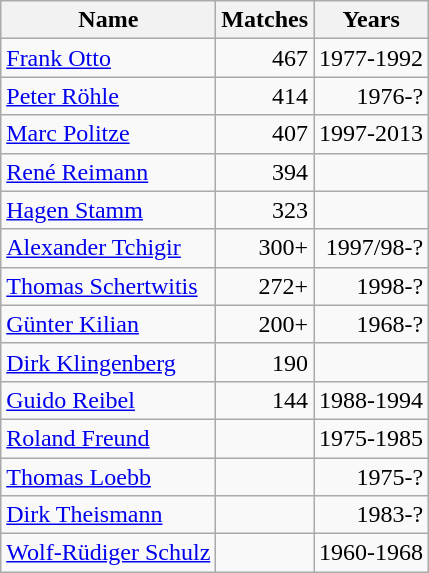<table class="wikitable sortable static-row-numbers" style="text-align:right;">
<tr>
<th>Name</th>
<th>Matches</th>
<th>Years</th>
</tr>
<tr>
<td align="left"><a href='#'>Frank Otto</a></td>
<td>467</td>
<td>1977-1992</td>
</tr>
<tr>
<td align="left"><a href='#'>Peter Röhle</a></td>
<td>414</td>
<td>1976-?</td>
</tr>
<tr>
<td align="left"><a href='#'>Marc Politze</a></td>
<td>407</td>
<td>1997-2013</td>
</tr>
<tr>
<td align="left"><a href='#'>René Reimann</a></td>
<td>394</td>
<td></td>
</tr>
<tr>
<td align="left"><a href='#'>Hagen Stamm</a></td>
<td>323</td>
<td></td>
</tr>
<tr>
<td align="left"> <a href='#'>Alexander Tchigir</a></td>
<td>300+</td>
<td>1997/98-?</td>
</tr>
<tr>
<td align="left"> <a href='#'>Thomas Schertwitis</a></td>
<td>272+</td>
<td>1998-?</td>
</tr>
<tr>
<td align="left"><a href='#'>Günter Kilian</a></td>
<td>200+</td>
<td>1968-?</td>
</tr>
<tr>
<td align="left"><a href='#'>Dirk Klingenberg</a></td>
<td>190</td>
<td></td>
</tr>
<tr>
<td align="left"><a href='#'>Guido Reibel</a></td>
<td>144</td>
<td>1988-1994</td>
</tr>
<tr>
<td align="left"><a href='#'>Roland Freund</a></td>
<td></td>
<td>1975-1985</td>
</tr>
<tr>
<td align="left"><a href='#'>Thomas Loebb</a></td>
<td></td>
<td>1975-?</td>
</tr>
<tr>
<td align="left"><a href='#'>Dirk Theismann</a></td>
<td></td>
<td>1983-?</td>
</tr>
<tr>
<td align="left"><a href='#'>Wolf-Rüdiger Schulz</a></td>
<td></td>
<td>1960-1968</td>
</tr>
</table>
